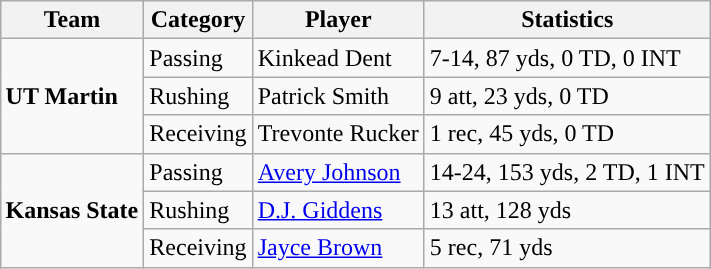<table class="wikitable" style="float: right;">
<tr>
<th>Team</th>
<th>Category</th>
<th>Player</th>
<th>Statistics</th>
</tr>
<tr>
<td rowspan=3><strong>UT Martin</strong></td>
<td>Passing</td>
<td>Kinkead Dent</td>
<td>7-14, 87 yds, 0 TD, 0 INT</td>
</tr>
<tr>
<td>Rushing</td>
<td>Patrick Smith</td>
<td>9 att, 23 yds, 0 TD</td>
</tr>
<tr>
<td>Receiving</td>
<td>Trevonte Rucker</td>
<td>1 rec, 45 yds, 0 TD</td>
</tr>
<tr>
<td rowspan=3><strong>Kansas State</strong></td>
<td>Passing</td>
<td><a href='#'>Avery Johnson</a></td>
<td>14-24, 153 yds, 2 TD, 1 INT</td>
</tr>
<tr>
<td>Rushing</td>
<td><a href='#'>D.J. Giddens</a></td>
<td>13 att, 128 yds</td>
</tr>
<tr>
<td>Receiving</td>
<td><a href='#'>Jayce Brown</a></td>
<td>5 rec, 71 yds</td>
</tr>
</table>
